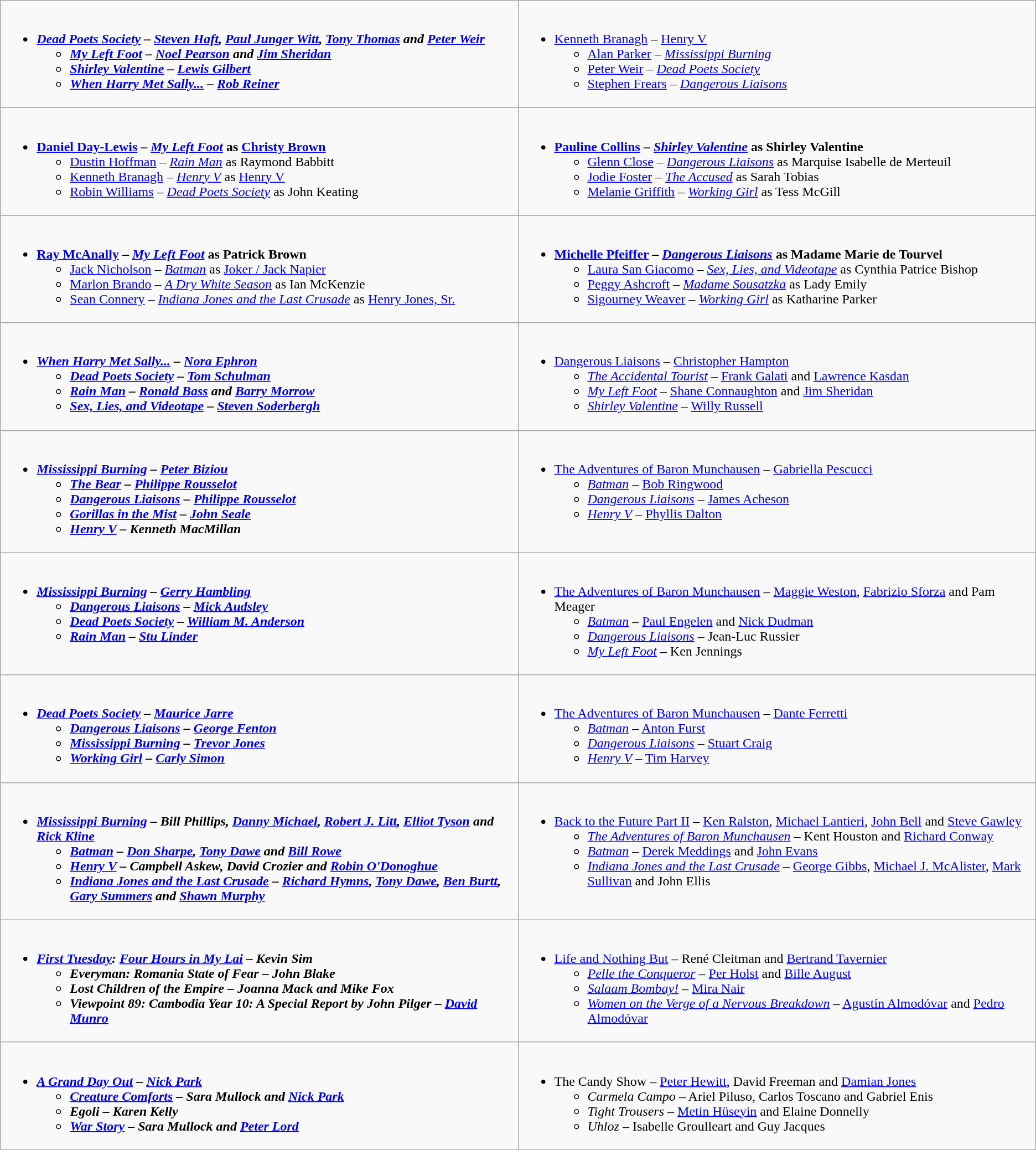<table class=wikitable>
<tr>
<td valign="top" width="50%"><br><ul><li><strong><em><a href='#'>Dead Poets Society</a><em> – <a href='#'>Steven Haft</a>, <a href='#'>Paul Junger Witt</a>, <a href='#'>Tony Thomas</a> and <a href='#'>Peter Weir</a><strong><ul><li></em><a href='#'>My Left Foot</a><em> – <a href='#'>Noel Pearson</a> and <a href='#'>Jim Sheridan</a></li><li></em><a href='#'>Shirley Valentine</a><em> – <a href='#'>Lewis Gilbert</a></li><li></em><a href='#'>When Harry Met Sally...</a><em> – <a href='#'>Rob Reiner</a></li></ul></li></ul></td>
<td valign="top" width="50%"><br><ul><li></strong><a href='#'>Kenneth Branagh</a> – </em><a href='#'>Henry V</a></em></strong><ul><li><a href='#'>Alan Parker</a> – <em><a href='#'>Mississippi Burning</a></em></li><li><a href='#'>Peter Weir</a> – <em><a href='#'>Dead Poets Society</a></em></li><li><a href='#'>Stephen Frears</a> – <em><a href='#'>Dangerous Liaisons</a></em></li></ul></li></ul></td>
</tr>
<tr>
<td valign="top" width="50%"><br><ul><li><strong><a href='#'>Daniel Day-Lewis</a> – <em><a href='#'>My Left Foot</a></em> as <a href='#'>Christy Brown</a></strong><ul><li><a href='#'>Dustin Hoffman</a> – <em><a href='#'>Rain Man</a></em> as Raymond Babbitt</li><li><a href='#'>Kenneth Branagh</a> – <em><a href='#'>Henry V</a></em> as <a href='#'>Henry V</a></li><li><a href='#'>Robin Williams</a> – <em><a href='#'>Dead Poets Society</a></em> as John Keating</li></ul></li></ul></td>
<td valign="top" width="50%"><br><ul><li><strong><a href='#'>Pauline Collins</a> – <em><a href='#'>Shirley Valentine</a></em> as Shirley Valentine</strong><ul><li><a href='#'>Glenn Close</a> – <em><a href='#'>Dangerous Liaisons</a></em> as Marquise Isabelle de Merteuil</li><li><a href='#'>Jodie Foster</a> – <em><a href='#'>The Accused</a></em> as Sarah Tobias</li><li><a href='#'>Melanie Griffith</a> – <em><a href='#'>Working Girl</a></em> as Tess McGill</li></ul></li></ul></td>
</tr>
<tr>
<td valign="top" width="50%"><br><ul><li><strong><a href='#'>Ray McAnally</a> – <em><a href='#'>My Left Foot</a></em> as Patrick Brown</strong><ul><li><a href='#'>Jack Nicholson</a> – <em><a href='#'>Batman</a></em> as <a href='#'>Joker / Jack Napier</a></li><li><a href='#'>Marlon Brando</a> – <em><a href='#'>A Dry White Season</a></em> as Ian McKenzie</li><li><a href='#'>Sean Connery</a> – <em><a href='#'>Indiana Jones and the Last Crusade</a></em> as <a href='#'>Henry Jones, Sr.</a></li></ul></li></ul></td>
<td valign="top" width="50%"><br><ul><li><strong><a href='#'>Michelle Pfeiffer</a> – <em><a href='#'>Dangerous Liaisons</a></em> as Madame Marie de Tourvel</strong><ul><li><a href='#'>Laura San Giacomo</a> – <em><a href='#'>Sex, Lies, and Videotape</a></em> as Cynthia Patrice Bishop</li><li><a href='#'>Peggy Ashcroft</a> – <em><a href='#'>Madame Sousatzka</a></em> as Lady Emily</li><li><a href='#'>Sigourney Weaver</a> – <em><a href='#'>Working Girl</a></em> as Katharine Parker</li></ul></li></ul></td>
</tr>
<tr>
<td valign="top" width="50%"><br><ul><li><strong><em><a href='#'>When Harry Met Sally...</a><em> – <a href='#'>Nora Ephron</a><strong><ul><li></em><a href='#'>Dead Poets Society</a><em> – <a href='#'>Tom Schulman</a></li><li></em><a href='#'>Rain Man</a><em> – <a href='#'>Ronald Bass</a> and <a href='#'>Barry Morrow</a></li><li></em><a href='#'>Sex, Lies, and Videotape</a><em> – <a href='#'>Steven Soderbergh</a></li></ul></li></ul></td>
<td valign="top" width="50%"><br><ul><li></em></strong><a href='#'>Dangerous Liaisons</a></em> – <a href='#'>Christopher Hampton</a></strong><ul><li><em><a href='#'>The Accidental Tourist</a></em> – <a href='#'>Frank Galati</a> and <a href='#'>Lawrence Kasdan</a></li><li><em><a href='#'>My Left Foot</a></em> – <a href='#'>Shane Connaughton</a> and <a href='#'>Jim Sheridan</a></li><li><em><a href='#'>Shirley Valentine</a></em> – <a href='#'>Willy Russell</a></li></ul></li></ul></td>
</tr>
<tr>
<td valign="top" width="50%"><br><ul><li><strong><em><a href='#'>Mississippi Burning</a><em> – <a href='#'>Peter Biziou</a><strong><ul><li></em><a href='#'>The Bear</a><em> – <a href='#'>Philippe Rousselot</a></li><li></em><a href='#'>Dangerous Liaisons</a><em> – <a href='#'>Philippe Rousselot</a></li><li></em><a href='#'>Gorillas in the Mist</a><em> – <a href='#'>John Seale</a></li><li></em><a href='#'>Henry V</a><em> – Kenneth MacMillan</li></ul></li></ul></td>
<td valign="top" width="50%"><br><ul><li></em></strong><a href='#'>The Adventures of Baron Munchausen</a></em> – <a href='#'>Gabriella Pescucci</a></strong><ul><li><em><a href='#'>Batman</a></em> – <a href='#'>Bob Ringwood</a></li><li><em><a href='#'>Dangerous Liaisons</a></em> – <a href='#'>James Acheson</a></li><li><em><a href='#'>Henry V</a></em> – <a href='#'>Phyllis Dalton</a></li></ul></li></ul></td>
</tr>
<tr>
<td valign="top" width="50%"><br><ul><li><strong><em><a href='#'>Mississippi Burning</a><em> – <a href='#'>Gerry Hambling</a><strong><ul><li></em><a href='#'>Dangerous Liaisons</a><em> – <a href='#'>Mick Audsley</a></li><li></em><a href='#'>Dead Poets Society</a><em> – <a href='#'>William M. Anderson</a></li><li></em><a href='#'>Rain Man</a><em> – <a href='#'>Stu Linder</a></li></ul></li></ul></td>
<td valign="top" width="50%"><br><ul><li></em></strong><a href='#'>The Adventures of Baron Munchausen</a></em> – <a href='#'>Maggie Weston</a>, <a href='#'>Fabrizio Sforza</a> and Pam Meager</strong><ul><li><em><a href='#'>Batman</a></em> – <a href='#'>Paul Engelen</a> and <a href='#'>Nick Dudman</a></li><li><em><a href='#'>Dangerous Liaisons</a></em> – Jean-Luc Russier</li><li><em><a href='#'>My Left Foot</a></em> – Ken Jennings</li></ul></li></ul></td>
</tr>
<tr>
<td valign="top" width="50%"><br><ul><li><strong><em><a href='#'>Dead Poets Society</a><em> – <a href='#'>Maurice Jarre</a><strong><ul><li></em><a href='#'>Dangerous Liaisons</a><em> – <a href='#'>George Fenton</a></li><li></em><a href='#'>Mississippi Burning</a><em> – <a href='#'>Trevor Jones</a></li><li></em><a href='#'>Working Girl</a><em> – <a href='#'>Carly Simon</a></li></ul></li></ul></td>
<td valign="top" width="50%"><br><ul><li></em></strong><a href='#'>The Adventures of Baron Munchausen</a></em> – <a href='#'>Dante Ferretti</a></strong><ul><li><em><a href='#'>Batman</a></em> – <a href='#'>Anton Furst</a></li><li><em><a href='#'>Dangerous Liaisons</a></em> – <a href='#'>Stuart Craig</a></li><li><em><a href='#'>Henry V</a></em> – <a href='#'>Tim Harvey</a></li></ul></li></ul></td>
</tr>
<tr>
<td valign="top" width="50%"><br><ul><li><strong><em><a href='#'>Mississippi Burning</a><em> – Bill Phillips, <a href='#'>Danny Michael</a>, <a href='#'>Robert J. Litt</a>, <a href='#'>Elliot Tyson</a> and <a href='#'>Rick Kline</a><strong><ul><li></em><a href='#'>Batman</a><em> – <a href='#'>Don Sharpe</a>, <a href='#'>Tony Dawe</a> and <a href='#'>Bill Rowe</a></li><li></em><a href='#'>Henry V</a><em> – Campbell Askew, David Crozier and <a href='#'>Robin O'Donoghue</a></li><li></em><a href='#'>Indiana Jones and the Last Crusade</a><em> – <a href='#'>Richard Hymns</a>, <a href='#'>Tony Dawe</a>, <a href='#'>Ben Burtt</a>, <a href='#'>Gary Summers</a> and <a href='#'>Shawn Murphy</a></li></ul></li></ul></td>
<td valign="top" width="50%"><br><ul><li></em></strong><a href='#'>Back to the Future Part II</a></em> – <a href='#'>Ken Ralston</a>, <a href='#'>Michael Lantieri</a>, <a href='#'>John Bell</a> and <a href='#'>Steve Gawley</a></strong><ul><li><em><a href='#'>The Adventures of Baron Munchausen</a></em> – Kent Houston and <a href='#'>Richard Conway</a></li><li><em><a href='#'>Batman</a></em> – <a href='#'>Derek Meddings</a> and <a href='#'>John Evans</a></li><li><em><a href='#'>Indiana Jones and the Last Crusade</a></em> – <a href='#'>George Gibbs</a>, <a href='#'>Michael J. McAlister</a>, <a href='#'>Mark Sullivan</a> and John Ellis</li></ul></li></ul></td>
</tr>
<tr>
<td valign="top" width="50%"><br><ul><li><strong><em><a href='#'>First Tuesday</a>: <a href='#'>Four Hours in My Lai</a><em> – Kevin Sim<strong><ul><li></em>Everyman: Romania State of Fear<em> – John Blake</li><li></em>Lost Children of the Empire<em> – Joanna Mack and Mike Fox</li><li></em>Viewpoint 89: Cambodia Year 10: A Special Report by John Pilger<em> – <a href='#'>David Munro</a></li></ul></li></ul></td>
<td valign="top" width="50%"><br><ul><li></em></strong><a href='#'>Life and Nothing But</a></em> – René Cleitman and <a href='#'>Bertrand Tavernier</a></strong><ul><li><em><a href='#'>Pelle the Conqueror</a></em> – <a href='#'>Per Holst</a> and <a href='#'>Bille August</a></li><li><em><a href='#'>Salaam Bombay!</a></em> – <a href='#'>Mira Nair</a></li><li><em><a href='#'>Women on the Verge of a Nervous Breakdown</a></em> – <a href='#'>Agustín Almodóvar</a> and <a href='#'>Pedro Almodóvar</a></li></ul></li></ul></td>
</tr>
<tr>
<td valign="top" width="50%"><br><ul><li><strong><em><a href='#'>A Grand Day Out</a><em> – <a href='#'>Nick Park</a><strong><ul><li></em><a href='#'>Creature Comforts</a><em> – Sara Mullock and <a href='#'>Nick Park</a></li><li></em>Egoli<em> – Karen Kelly</li><li></em><a href='#'>War Story</a><em> – Sara Mullock and <a href='#'>Peter Lord</a></li></ul></li></ul></td>
<td valign="top" width="50%"><br><ul><li></em></strong>The Candy Show</em> – <a href='#'>Peter Hewitt</a>, David Freeman and <a href='#'>Damian Jones</a></strong><ul><li><em>Carmela Campo</em> – Ariel Piluso, Carlos Toscano and Gabriel Enis</li><li><em>Tight Trousers</em> – <a href='#'>Metin Hüseyin</a> and Elaine Donnelly</li><li><em>Uhloz</em> – Isabelle Groulleart and Guy Jacques</li></ul></li></ul></td>
</tr>
</table>
